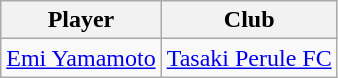<table class="wikitable">
<tr>
<th>Player</th>
<th>Club</th>
</tr>
<tr>
<td> <a href='#'>Emi Yamamoto</a></td>
<td><a href='#'>Tasaki Perule FC</a></td>
</tr>
</table>
